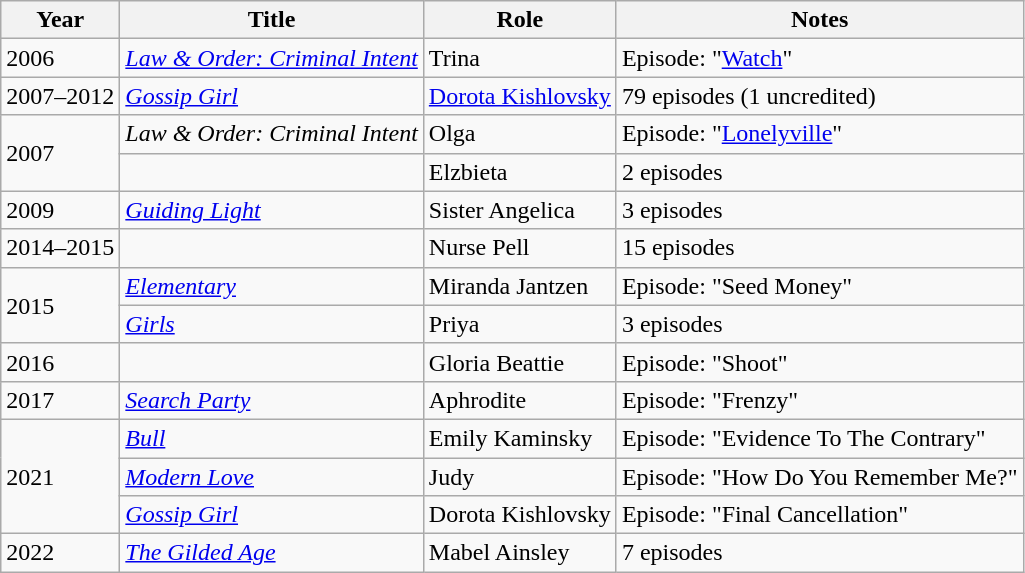<table class="wikitable sortable">
<tr>
<th>Year</th>
<th>Title</th>
<th>Role</th>
<th class="unsortable">Notes</th>
</tr>
<tr>
<td>2006</td>
<td><em><a href='#'>Law & Order: Criminal Intent</a></em></td>
<td>Trina</td>
<td>Episode: "<a href='#'>Watch</a>"</td>
</tr>
<tr>
<td>2007–2012</td>
<td><em><a href='#'>Gossip Girl</a></em></td>
<td><a href='#'>Dorota Kishlovsky</a></td>
<td>79 episodes (1 uncredited)</td>
</tr>
<tr>
<td rowspan="2">2007</td>
<td><em>Law & Order: Criminal Intent</em></td>
<td>Olga</td>
<td>Episode: "<a href='#'>Lonelyville</a>"</td>
</tr>
<tr>
<td><em></em></td>
<td>Elzbieta</td>
<td>2 episodes</td>
</tr>
<tr>
<td>2009</td>
<td><em><a href='#'>Guiding Light</a></em></td>
<td>Sister Angelica</td>
<td>3 episodes</td>
</tr>
<tr>
<td>2014–2015</td>
<td><em></em></td>
<td>Nurse Pell</td>
<td>15 episodes</td>
</tr>
<tr>
<td rowspan="2">2015</td>
<td><em><a href='#'>Elementary</a></em></td>
<td>Miranda Jantzen</td>
<td>Episode: "Seed Money"</td>
</tr>
<tr>
<td><em><a href='#'>Girls</a></em></td>
<td>Priya</td>
<td>3 episodes</td>
</tr>
<tr>
<td>2016</td>
<td><em></em></td>
<td>Gloria Beattie</td>
<td>Episode: "Shoot"</td>
</tr>
<tr>
<td>2017</td>
<td><a href='#'><em>Search Party</em></a></td>
<td>Aphrodite</td>
<td>Episode: "Frenzy"</td>
</tr>
<tr>
<td rowspan="3">2021</td>
<td><em><a href='#'>Bull</a></em></td>
<td>Emily Kaminsky</td>
<td>Episode: "Evidence To The Contrary"</td>
</tr>
<tr>
<td><em><a href='#'>Modern Love</a></em></td>
<td>Judy</td>
<td>Episode: "How Do You Remember Me?"</td>
</tr>
<tr>
<td><em><a href='#'>Gossip Girl</a></em></td>
<td>Dorota Kishlovsky</td>
<td>Episode: "Final Cancellation"</td>
</tr>
<tr>
<td>2022</td>
<td><a href='#'><em>The Gilded Age</em></a></td>
<td>Mabel Ainsley</td>
<td>7 episodes</td>
</tr>
</table>
